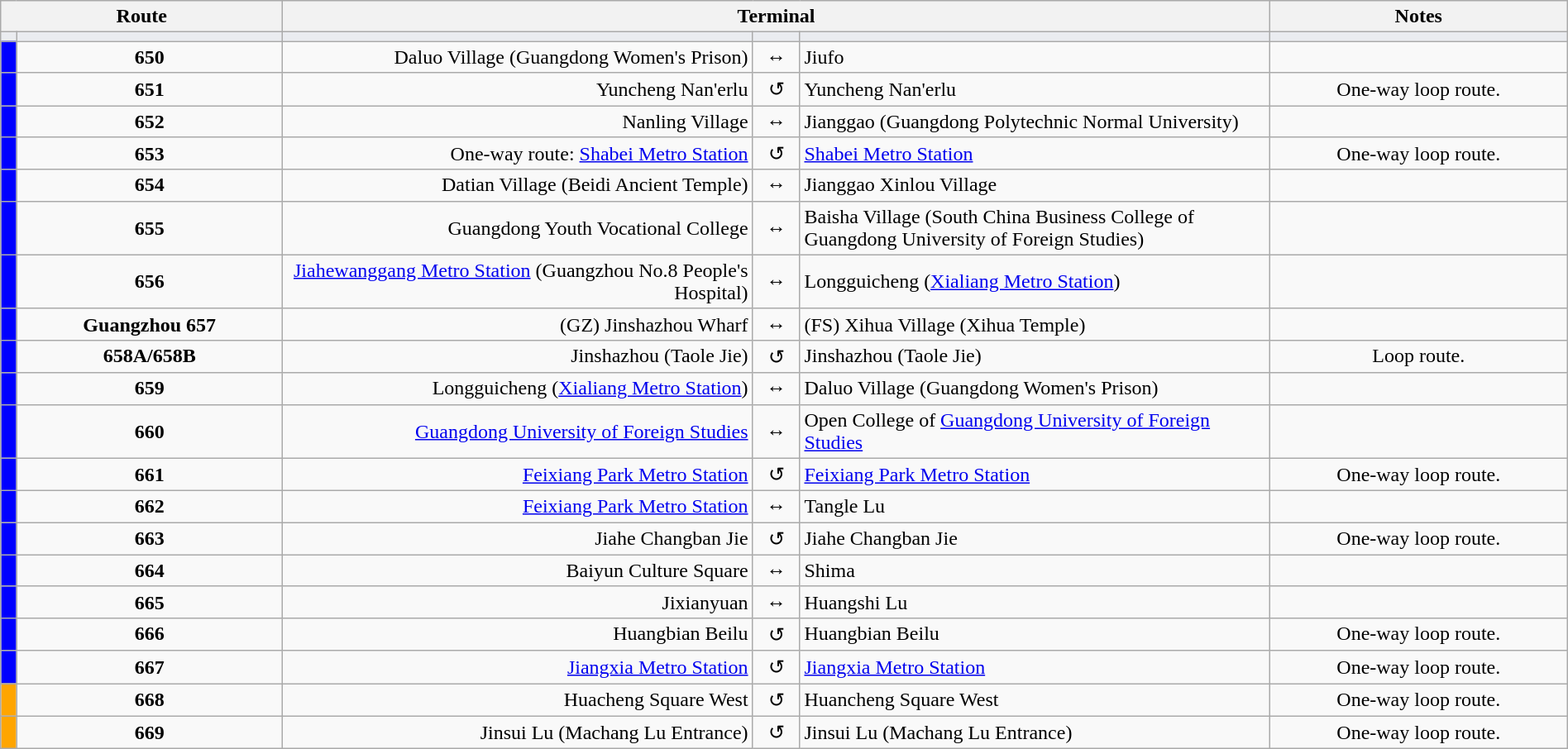<table class="wikitable sortable" style="width:100%; text-align:center;">
<tr>
<th colspan="2" width="18%">Route</th>
<th colspan="3">Terminal</th>
<th width="19%">Notes</th>
</tr>
<tr style="background:#EAECF0" height=0>
<td width="1%"></td>
<td></td>
<td width="30%"></td>
<td></td>
<td width="30%"></td>
<td></td>
</tr>
<tr>
<td style="background:blue"></td>
<td><strong>650</strong></td>
<td align=right>Daluo Village (Guangdong Women's Prison)</td>
<td>↔</td>
<td align=left>Jiufo</td>
<td></td>
</tr>
<tr>
<td style="background:blue"></td>
<td><strong>651</strong></td>
<td align=right>Yuncheng Nan'erlu</td>
<td>↺</td>
<td align=left>Yuncheng Nan'erlu</td>
<td>One-way loop route.</td>
</tr>
<tr>
<td style="background:blue"></td>
<td><strong>652</strong></td>
<td align=right>Nanling Village</td>
<td>↔</td>
<td align=left>Jianggao (Guangdong Polytechnic Normal University)</td>
<td></td>
</tr>
<tr>
<td style="background:blue"></td>
<td><strong>653</strong></td>
<td align=right>One-way route: <a href='#'>Shabei Metro Station</a></td>
<td>↺</td>
<td align=left><a href='#'>Shabei Metro Station</a></td>
<td>One-way loop route.</td>
</tr>
<tr>
<td style="background:blue"></td>
<td><strong>654</strong></td>
<td align=right>Datian Village (Beidi Ancient Temple)</td>
<td>↔</td>
<td align=left>Jianggao Xinlou Village</td>
<td></td>
</tr>
<tr>
<td style="background:blue"></td>
<td><strong>655</strong></td>
<td align=right>Guangdong Youth Vocational College</td>
<td>↔</td>
<td align=left>Baisha Village (South China Business College of Guangdong University of Foreign Studies)</td>
<td></td>
</tr>
<tr>
<td style="background:blue"></td>
<td><strong>656</strong></td>
<td align=right><a href='#'>Jiahewanggang Metro Station</a> (Guangzhou No.8 People's Hospital)</td>
<td>↔</td>
<td align=left>Longguicheng (<a href='#'>Xialiang Metro Station</a>)</td>
<td></td>
</tr>
<tr>
<td style="background:blue"></td>
<td><strong>Guangzhou 657</strong></td>
<td align=right>(GZ) Jinshazhou Wharf</td>
<td>↔</td>
<td align=left>(FS) Xihua Village (Xihua Temple)</td>
<td></td>
</tr>
<tr>
<td style="background:blue"></td>
<td><strong>658A/658B</strong></td>
<td align=right>Jinshazhou (Taole Jie)</td>
<td>↺</td>
<td align=left>Jinshazhou (Taole Jie)</td>
<td>Loop route.</td>
</tr>
<tr>
<td style="background:blue"></td>
<td><strong>659</strong></td>
<td align=right>Longguicheng (<a href='#'>Xialiang Metro Station</a>)</td>
<td>↔</td>
<td align=left>Daluo Village (Guangdong Women's Prison)</td>
<td></td>
</tr>
<tr>
<td style="background:blue"></td>
<td><strong>660</strong></td>
<td align=right><a href='#'>Guangdong University of Foreign Studies</a></td>
<td>↔</td>
<td align=left>Open College of <a href='#'>Guangdong University of Foreign Studies</a></td>
<td></td>
</tr>
<tr>
<td style="background:blue"></td>
<td><strong>661</strong></td>
<td align=right><a href='#'>Feixiang Park Metro Station</a></td>
<td>↺</td>
<td align=left><a href='#'>Feixiang Park Metro Station</a></td>
<td>One-way loop route.</td>
</tr>
<tr>
<td style="background:blue"></td>
<td><strong>662</strong></td>
<td align=right><a href='#'>Feixiang Park Metro Station</a></td>
<td>↔</td>
<td align=left>Tangle Lu</td>
<td></td>
</tr>
<tr>
<td style="background:blue"></td>
<td><strong>663</strong></td>
<td align=right>Jiahe Changban Jie</td>
<td>↺</td>
<td align=left>Jiahe Changban Jie</td>
<td>One-way loop route.</td>
</tr>
<tr>
<td style="background:blue"></td>
<td><strong>664</strong></td>
<td align=right>Baiyun Culture Square</td>
<td>↔</td>
<td align=left>Shima</td>
<td></td>
</tr>
<tr>
<td style="background:blue"></td>
<td><strong>665</strong></td>
<td align=right>Jixianyuan</td>
<td>↔</td>
<td align=left>Huangshi Lu</td>
<td></td>
</tr>
<tr>
<td style="background:blue"></td>
<td><strong>666</strong></td>
<td align=right>Huangbian Beilu</td>
<td>↺</td>
<td align=left>Huangbian Beilu</td>
<td>One-way loop route.</td>
</tr>
<tr>
<td style="background:blue"></td>
<td><strong>667</strong></td>
<td align=right><a href='#'>Jiangxia Metro Station</a></td>
<td>↺</td>
<td align=left><a href='#'>Jiangxia Metro Station</a></td>
<td>One-way loop route.</td>
</tr>
<tr>
<td style="background:orange"></td>
<td><strong>668</strong></td>
<td align=right>Huacheng Square West</td>
<td>↺</td>
<td align=left>Huancheng Square West</td>
<td>One-way loop route.</td>
</tr>
<tr>
<td style="background:orange"></td>
<td><strong>669</strong></td>
<td align=right>Jinsui Lu (Machang Lu Entrance)</td>
<td>↺</td>
<td align=left>Jinsui Lu (Machang Lu Entrance)</td>
<td>One-way loop route.</td>
</tr>
</table>
